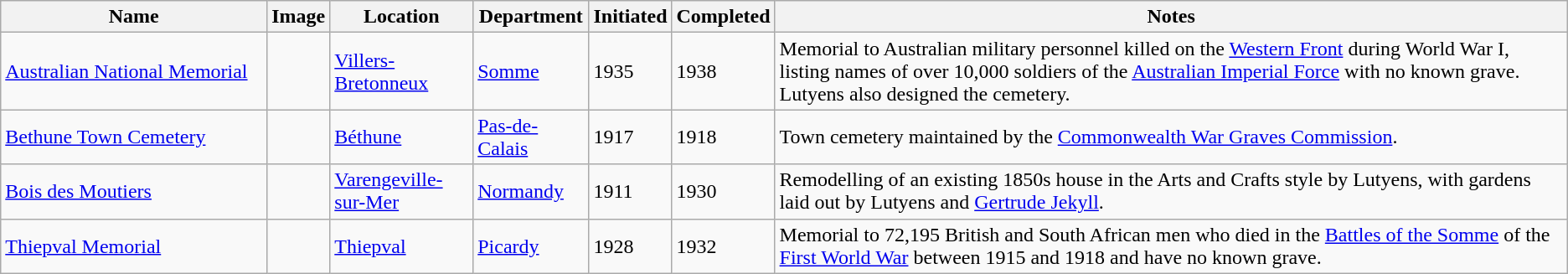<table class="wikitable sortable">
<tr>
<th style="width: 17%;">Name</th>
<th>Image</th>
<th>Location</th>
<th>Department</th>
<th>Initiated</th>
<th>Completed</th>
<th>Notes</th>
</tr>
<tr>
<td><a href='#'>Australian National Memorial</a><br><small></small></td>
<td></td>
<td><a href='#'>Villers-Bretonneux</a></td>
<td><a href='#'>Somme</a></td>
<td>1935</td>
<td>1938</td>
<td>Memorial to Australian military personnel killed on the <a href='#'>Western Front</a> during World War I, listing names of over 10,000 soldiers of the <a href='#'>Australian Imperial Force</a> with no known grave. Lutyens also designed the cemetery.</td>
</tr>
<tr>
<td><a href='#'>Bethune Town Cemetery</a><small></small></td>
<td></td>
<td><a href='#'>Béthune</a></td>
<td><a href='#'>Pas-de-Calais</a></td>
<td>1917</td>
<td>1918</td>
<td>Town cemetery maintained by the <a href='#'>Commonwealth War Graves Commission</a>.</td>
</tr>
<tr>
<td><a href='#'>Bois des Moutiers</a><br><small></small></td>
<td></td>
<td><a href='#'>Varengeville-sur-Mer</a></td>
<td><a href='#'>Normandy</a></td>
<td>1911</td>
<td>1930</td>
<td>Remodelling of an existing 1850s house in the Arts and Crafts style by Lutyens, with gardens laid out by Lutyens and <a href='#'>Gertrude Jekyll</a>.</td>
</tr>
<tr>
<td><a href='#'>Thiepval Memorial</a><br><small></small></td>
<td></td>
<td><a href='#'>Thiepval</a></td>
<td><a href='#'>Picardy</a></td>
<td>1928</td>
<td>1932</td>
<td>Memorial to 72,195 British and South African men who died in the <a href='#'>Battles of the Somme</a> of the <a href='#'>First World War</a> between 1915 and 1918 and have no known grave.</td>
</tr>
</table>
